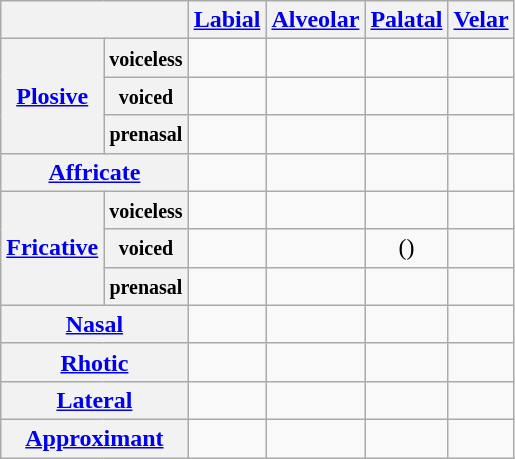<table class="wikitable" style="text-align:center;">
<tr>
<th colspan="2"></th>
<th><a href='#'>Labial</a></th>
<th><a href='#'>Alveolar</a></th>
<th><a href='#'>Palatal</a></th>
<th><a href='#'>Velar</a></th>
</tr>
<tr>
<th rowspan="3"><a href='#'>Plosive</a></th>
<th><small>voiceless</small></th>
<td></td>
<td></td>
<td></td>
<td></td>
</tr>
<tr>
<th><small>voiced</small></th>
<td></td>
<td></td>
<td></td>
<td></td>
</tr>
<tr>
<th><small>prenasal</small></th>
<td></td>
<td></td>
<td></td>
<td></td>
</tr>
<tr>
<th colspan="2"><a href='#'>Affricate</a></th>
<td></td>
<td></td>
<td></td>
<td></td>
</tr>
<tr>
<th rowspan="3"><a href='#'>Fricative</a></th>
<th><small>voiceless</small></th>
<td></td>
<td></td>
<td></td>
<td></td>
</tr>
<tr>
<th><small>voiced</small></th>
<td></td>
<td></td>
<td>()</td>
<td></td>
</tr>
<tr>
<th><small>prenasal</small></th>
<td></td>
<td></td>
<td></td>
<td></td>
</tr>
<tr>
<th colspan="2"><a href='#'>Nasal</a></th>
<td></td>
<td></td>
<td></td>
<td></td>
</tr>
<tr>
<th colspan="2"><a href='#'>Rhotic</a></th>
<td></td>
<td></td>
<td></td>
<td></td>
</tr>
<tr>
<th colspan="2"><a href='#'>Lateral</a></th>
<td></td>
<td></td>
<td></td>
<td></td>
</tr>
<tr>
<th colspan="2"><a href='#'>Approximant</a></th>
<td></td>
<td></td>
<td></td>
<td></td>
</tr>
</table>
